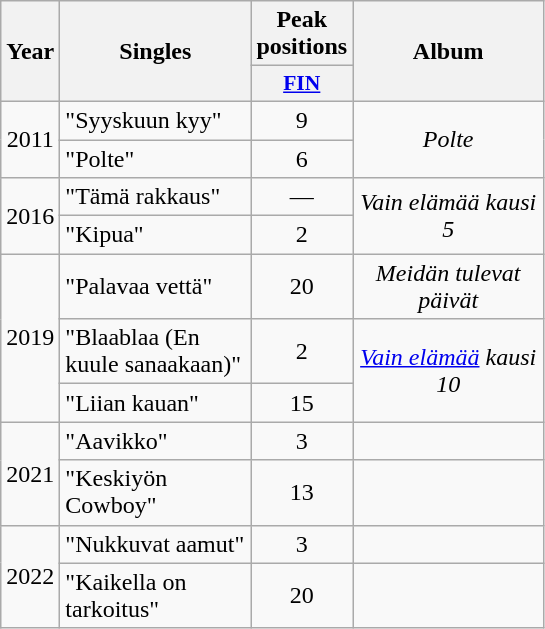<table class="wikitable">
<tr>
<th align="center" rowspan="2" width="10">Year</th>
<th align="center" rowspan="2" width="120">Singles</th>
<th align="center" colspan="1" width="20">Peak positions</th>
<th align="center" rowspan="2" width="120">Album</th>
</tr>
<tr>
<th scope="col" style="width:3em;font-size:90%;"><a href='#'>FIN</a><br></th>
</tr>
<tr>
<td style="text-align:center;" rowspan=2>2011</td>
<td>"Syyskuun kyy"</td>
<td style="text-align:center;">9</td>
<td style="text-align:center;" rowspan=2><em>Polte</em></td>
</tr>
<tr>
<td>"Polte"</td>
<td style="text-align:center;">6</td>
</tr>
<tr>
<td style="text-align:center;" rowspan=2>2016</td>
<td>"Tämä rakkaus"</td>
<td style="text-align:center;">—</td>
<td style="text-align:center;" rowspan=2><em>Vain elämää kausi 5</em></td>
</tr>
<tr>
<td>"Kipua"</td>
<td style="text-align:center;">2</td>
</tr>
<tr>
<td style="text-align:center;" rowspan=3>2019</td>
<td>"Palavaa vettä"</td>
<td style="text-align:center;">20<br></td>
<td style="text-align:center;"><em>Meidän tulevat päivät</em></td>
</tr>
<tr>
<td>"Blaablaa (En kuule sanaakaan)"</td>
<td style="text-align:center;">2<br></td>
<td style="text-align:center;" rowspan=2><em><a href='#'>Vain elämää</a> kausi 10</em></td>
</tr>
<tr>
<td>"Liian kauan"</td>
<td style="text-align:center;">15<br></td>
</tr>
<tr>
<td style="text-align:center;" rowspan=2>2021</td>
<td>"Aavikko"</td>
<td style="text-align:center;">3<br></td>
<td style="text-align:center;"></td>
</tr>
<tr>
<td>"Keskiyön Cowboy"</td>
<td style="text-align:center;">13<br></td>
<td style="text-align:center;"></td>
</tr>
<tr>
<td style="text-align:center;" rowspan="2">2022</td>
<td>"Nukkuvat aamut"</td>
<td style="text-align:center;">3<br></td>
<td style="text-align:center;"></td>
</tr>
<tr>
<td>"Kaikella on tarkoitus"</td>
<td style="text-align:center;">20<br></td>
<td style="text-align:center;"></td>
</tr>
</table>
